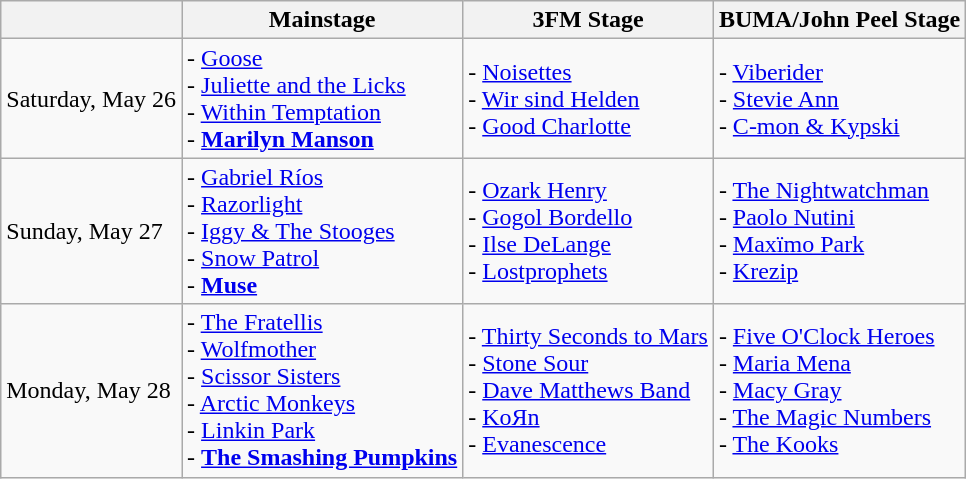<table class="wikitable">
<tr>
<th></th>
<th>Mainstage</th>
<th>3FM Stage</th>
<th>BUMA/John Peel Stage</th>
</tr>
<tr>
<td>Saturday, May 26</td>
<td>- <a href='#'>Goose</a><br>- <a href='#'>Juliette and the Licks</a><br>- <a href='#'>Within Temptation</a><br>- <strong><a href='#'>Marilyn Manson</a></strong></td>
<td>- <a href='#'>Noisettes</a><br>- <a href='#'>Wir sind Helden</a><br>- <a href='#'>Good Charlotte</a></td>
<td>- <a href='#'>Viberider</a><br>- <a href='#'>Stevie Ann</a><br>- <a href='#'>C-mon & Kypski</a></td>
</tr>
<tr>
<td>Sunday, May 27</td>
<td>- <a href='#'>Gabriel Ríos</a><br>- <a href='#'>Razorlight</a><br>- <a href='#'>Iggy & The Stooges</a><br>- <a href='#'>Snow Patrol</a><br>- <strong><a href='#'>Muse</a></strong></td>
<td>- <a href='#'>Ozark Henry</a><br>- <a href='#'>Gogol Bordello</a><br>- <a href='#'>Ilse DeLange</a><br>- <a href='#'>Lostprophets</a></td>
<td>- <a href='#'>The Nightwatchman</a><br>- <a href='#'>Paolo Nutini</a><br>- <a href='#'>Maxïmo Park</a><br>- <a href='#'>Krezip</a> </td>
</tr>
<tr>
<td>Monday, May 28</td>
<td>- <a href='#'>The Fratellis</a><br>- <a href='#'>Wolfmother</a><br>- <a href='#'>Scissor Sisters</a><br>- <a href='#'>Arctic Monkeys</a><br>- <a href='#'>Linkin Park</a><br>- <strong><a href='#'>The Smashing Pumpkins</a></strong></td>
<td>- <a href='#'>Thirty Seconds to Mars</a><br>- <a href='#'>Stone Sour</a><br>- <a href='#'>Dave Matthews Band</a><br>- <a href='#'>KoЯn</a><br>- <a href='#'>Evanescence</a></td>
<td>- <a href='#'>Five O'Clock Heroes</a><br>- <a href='#'>Maria Mena</a><br>- <a href='#'>Macy Gray</a><br>- <a href='#'>The Magic Numbers</a><br>- <a href='#'>The Kooks</a></td>
</tr>
</table>
